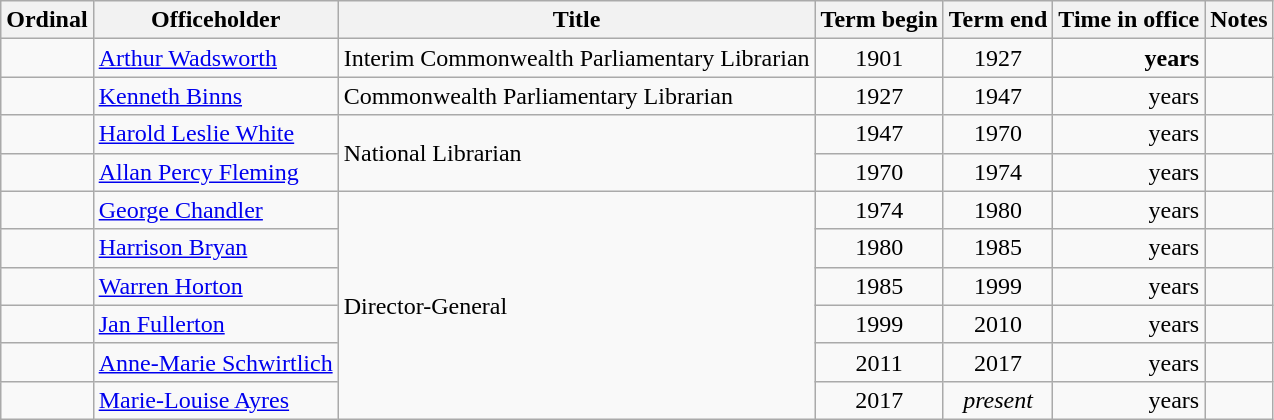<table class="wikitable sortable collapsible">
<tr>
<th scope="col">Ordinal</th>
<th scope="col">Officeholder</th>
<th scope="col">Title</th>
<th scope="col">Term begin</th>
<th scope="col">Term end</th>
<th scope="col">Time in office</th>
<th scope="col" class="unsortable">Notes</th>
</tr>
<tr>
<td align=center></td>
<td><a href='#'>Arthur Wadsworth</a></td>
<td>Interim Commonwealth Parliamentary Librarian</td>
<td align=center>1901</td>
<td align=center>1927</td>
<td align=right><strong> years</strong></td>
<td></td>
</tr>
<tr>
<td align=center></td>
<td><a href='#'>Kenneth Binns</a> </td>
<td>Commonwealth Parliamentary Librarian</td>
<td align=center>1927</td>
<td align=center>1947</td>
<td align=right> years</td>
<td></td>
</tr>
<tr>
<td align=center></td>
<td><a href='#'>Harold Leslie White</a> </td>
<td rowspan=2>National Librarian</td>
<td align=center>1947</td>
<td align=center>1970</td>
<td align=right> years</td>
<td></td>
</tr>
<tr>
<td align=center></td>
<td><a href='#'>Allan Percy Fleming</a> </td>
<td align=center>1970</td>
<td align=center>1974</td>
<td align=right> years</td>
<td></td>
</tr>
<tr>
<td align=center></td>
<td><a href='#'>George Chandler</a></td>
<td rowspan="6">Director-General</td>
<td align=center>1974</td>
<td align=center>1980</td>
<td align=right> years</td>
<td></td>
</tr>
<tr>
<td align=center></td>
<td><a href='#'>Harrison Bryan</a> </td>
<td align=center>1980</td>
<td align=center>1985</td>
<td align=right> years</td>
<td></td>
</tr>
<tr>
<td align=center></td>
<td><a href='#'>Warren Horton</a> </td>
<td align=center>1985</td>
<td align=center>1999</td>
<td align=right> years</td>
<td></td>
</tr>
<tr>
<td align=center></td>
<td><a href='#'>Jan Fullerton</a> </td>
<td align=center>1999</td>
<td align=center>2010</td>
<td align=right> years</td>
<td></td>
</tr>
<tr>
<td align=center></td>
<td><a href='#'>Anne-Marie Schwirtlich</a></td>
<td align=center>2011</td>
<td align=center>2017</td>
<td align=right> years</td>
<td></td>
</tr>
<tr>
<td align=center></td>
<td><a href='#'>Marie-Louise Ayres</a></td>
<td align=center>2017</td>
<td align=center><em>present</em></td>
<td align=right> years</td>
<td></td>
</tr>
</table>
